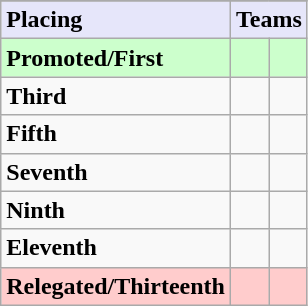<table class=wikitable>
<tr>
</tr>
<tr style="background: #E6E6FA;">
<td><strong>Placing</strong></td>
<td colspan="2" style="text-align:center"><strong>Teams</strong></td>
</tr>
<tr style="background: #ccffcc;">
<td><strong>Promoted/First</strong></td>
<td><strong></strong></td>
<td><strong></strong></td>
</tr>
<tr>
<td><strong>Third</strong></td>
<td></td>
<td></td>
</tr>
<tr>
<td><strong>Fifth</strong></td>
<td></td>
<td></td>
</tr>
<tr>
<td><strong>Seventh</strong></td>
<td></td>
<td></td>
</tr>
<tr>
<td><strong>Ninth</strong></td>
<td></td>
<td></td>
</tr>
<tr>
<td><strong>Eleventh</strong></td>
<td></td>
<td></td>
</tr>
<tr style="background: #ffcccc;">
<td><strong>Relegated/Thirteenth</strong></td>
<td><em></em></td>
<td><em></em></td>
</tr>
</table>
